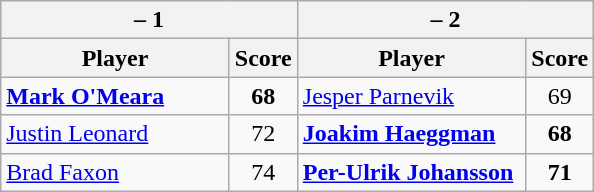<table class=wikitable>
<tr>
<th colspan=2> – 1</th>
<th colspan=2> – 2</th>
</tr>
<tr>
<th width=145>Player</th>
<th>Score</th>
<th width=145>Player</th>
<th>Score</th>
</tr>
<tr>
<td><strong><a href='#'>Mark O'Meara</a></strong></td>
<td align=center><strong>68</strong></td>
<td><a href='#'>Jesper Parnevik</a></td>
<td align=center>69</td>
</tr>
<tr>
<td><a href='#'>Justin Leonard</a></td>
<td align=center>72</td>
<td><strong><a href='#'>Joakim Haeggman</a></strong></td>
<td align=center><strong>68</strong></td>
</tr>
<tr>
<td><a href='#'>Brad Faxon</a></td>
<td align=center>74</td>
<td><strong><a href='#'>Per-Ulrik Johansson</a></strong></td>
<td align=center><strong>71</strong></td>
</tr>
</table>
